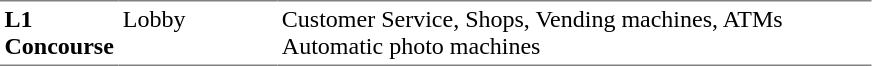<table table border=0 cellspacing=0 cellpadding=3>
<tr>
<td style="border-bottom:solid 1px gray; border-top:solid 1px gray;" valign=top width=50><strong>L1<br>Concourse</strong></td>
<td style="border-bottom:solid 1px gray; border-top:solid 1px gray;" valign=top width=100>Lobby</td>
<td style="border-bottom:solid 1px gray; border-top:solid 1px gray;" valign=top width=390>Customer Service, Shops, Vending machines, ATMs<br>Automatic photo machines</td>
</tr>
</table>
